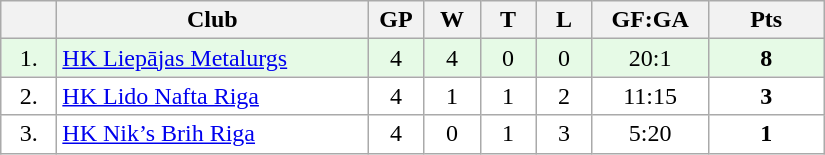<table class="wikitable">
<tr>
<th width="30"></th>
<th width="200">Club</th>
<th width="30">GP</th>
<th width="30">W</th>
<th width="30">T</th>
<th width="30">L</th>
<th width="70">GF:GA</th>
<th width="70">Pts</th>
</tr>
<tr bgcolor="#e6fae6" align="center">
<td>1.</td>
<td align="left"><a href='#'>HK Liepājas Metalurgs</a></td>
<td>4</td>
<td>4</td>
<td>0</td>
<td>0</td>
<td>20:1</td>
<td><strong>8</strong></td>
</tr>
<tr bgcolor="#FFFFFF" align="center">
<td>2.</td>
<td align="left"><a href='#'>HK Lido Nafta Riga</a></td>
<td>4</td>
<td>1</td>
<td>1</td>
<td>2</td>
<td>11:15</td>
<td><strong>3</strong></td>
</tr>
<tr bgcolor="#FFFFFF" align="center">
<td>3.</td>
<td align="left"><a href='#'>HK Nik’s Brih Riga</a></td>
<td>4</td>
<td>0</td>
<td>1</td>
<td>3</td>
<td>5:20</td>
<td><strong>1</strong></td>
</tr>
</table>
